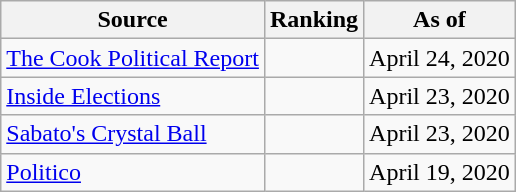<table class="wikitable" style="text-align:center">
<tr>
<th>Source</th>
<th>Ranking</th>
<th>As of</th>
</tr>
<tr>
<td align="left"><a href='#'>The Cook Political Report</a></td>
<td></td>
<td>April 24, 2020</td>
</tr>
<tr>
<td align="left"><a href='#'>Inside Elections</a></td>
<td></td>
<td>April 23, 2020</td>
</tr>
<tr>
<td align="left"><a href='#'>Sabato's Crystal Ball</a></td>
<td></td>
<td>April 23, 2020</td>
</tr>
<tr>
<td align="left"><a href='#'>Politico</a></td>
<td></td>
<td>April 19, 2020</td>
</tr>
</table>
